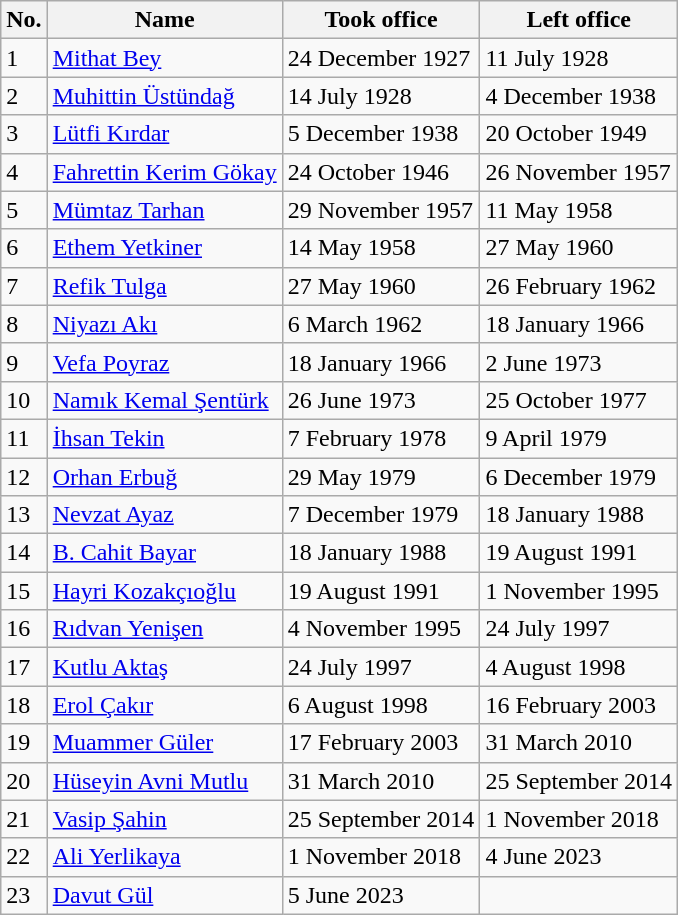<table class="wikitable">
<tr>
<th>No.</th>
<th>Name</th>
<th>Took office</th>
<th>Left office</th>
</tr>
<tr>
<td>1</td>
<td><a href='#'>Mithat Bey</a></td>
<td>24 December 1927</td>
<td>11 July 1928</td>
</tr>
<tr>
<td>2</td>
<td><a href='#'>Muhittin Üstündağ</a></td>
<td>14 July 1928</td>
<td>4 December 1938</td>
</tr>
<tr>
<td>3</td>
<td><a href='#'>Lütfi Kırdar</a></td>
<td>5 December 1938</td>
<td>20 October 1949</td>
</tr>
<tr>
<td>4</td>
<td><a href='#'>Fahrettin Kerim Gökay</a></td>
<td>24 October 1946</td>
<td>26 November 1957</td>
</tr>
<tr>
<td>5</td>
<td><a href='#'>Mümtaz Tarhan</a></td>
<td>29 November 1957</td>
<td>11 May 1958</td>
</tr>
<tr>
<td>6</td>
<td><a href='#'>Ethem Yetkiner</a></td>
<td>14 May 1958</td>
<td>27 May 1960</td>
</tr>
<tr>
<td>7</td>
<td><a href='#'>Refik Tulga</a></td>
<td>27 May 1960</td>
<td>26 February 1962</td>
</tr>
<tr>
<td>8</td>
<td><a href='#'>Niyazı Akı</a></td>
<td>6 March 1962</td>
<td>18 January 1966</td>
</tr>
<tr>
<td>9</td>
<td><a href='#'>Vefa Poyraz</a></td>
<td>18 January 1966</td>
<td>2 June 1973</td>
</tr>
<tr>
<td>10</td>
<td><a href='#'>Namık Kemal Şentürk</a></td>
<td>26 June 1973</td>
<td>25 October 1977</td>
</tr>
<tr>
<td>11</td>
<td><a href='#'>İhsan Tekin</a></td>
<td>7 February 1978</td>
<td>9 April 1979</td>
</tr>
<tr>
<td>12</td>
<td><a href='#'>Orhan Erbuğ</a></td>
<td>29 May 1979</td>
<td>6 December 1979</td>
</tr>
<tr>
<td>13</td>
<td><a href='#'>Nevzat Ayaz</a></td>
<td>7 December 1979</td>
<td>18 January 1988</td>
</tr>
<tr>
<td>14</td>
<td><a href='#'>B. Cahit Bayar</a></td>
<td>18 January 1988</td>
<td>19 August 1991</td>
</tr>
<tr>
<td>15</td>
<td><a href='#'>Hayri Kozakçıoğlu</a></td>
<td>19 August 1991</td>
<td>1 November 1995</td>
</tr>
<tr>
<td>16</td>
<td><a href='#'>Rıdvan Yenişen</a></td>
<td>4 November 1995</td>
<td>24 July 1997</td>
</tr>
<tr>
<td>17</td>
<td><a href='#'>Kutlu Aktaş</a></td>
<td>24 July 1997</td>
<td>4 August 1998</td>
</tr>
<tr>
<td>18</td>
<td><a href='#'>Erol Çakır</a></td>
<td>6 August 1998</td>
<td>16 February 2003</td>
</tr>
<tr>
<td>19</td>
<td><a href='#'>Muammer Güler</a></td>
<td>17 February 2003</td>
<td>31 March 2010</td>
</tr>
<tr>
<td>20</td>
<td><a href='#'>Hüseyin Avni Mutlu</a></td>
<td>31 March 2010</td>
<td>25 September 2014</td>
</tr>
<tr>
<td>21</td>
<td><a href='#'>Vasip Şahin</a></td>
<td>25 September 2014</td>
<td>1 November 2018</td>
</tr>
<tr>
<td>22</td>
<td><a href='#'>Ali Yerlikaya</a></td>
<td>1 November 2018</td>
<td>4 June 2023</td>
</tr>
<tr>
<td>23</td>
<td><a href='#'>Davut Gül</a></td>
<td>5 June 2023</td>
<td></td>
</tr>
</table>
